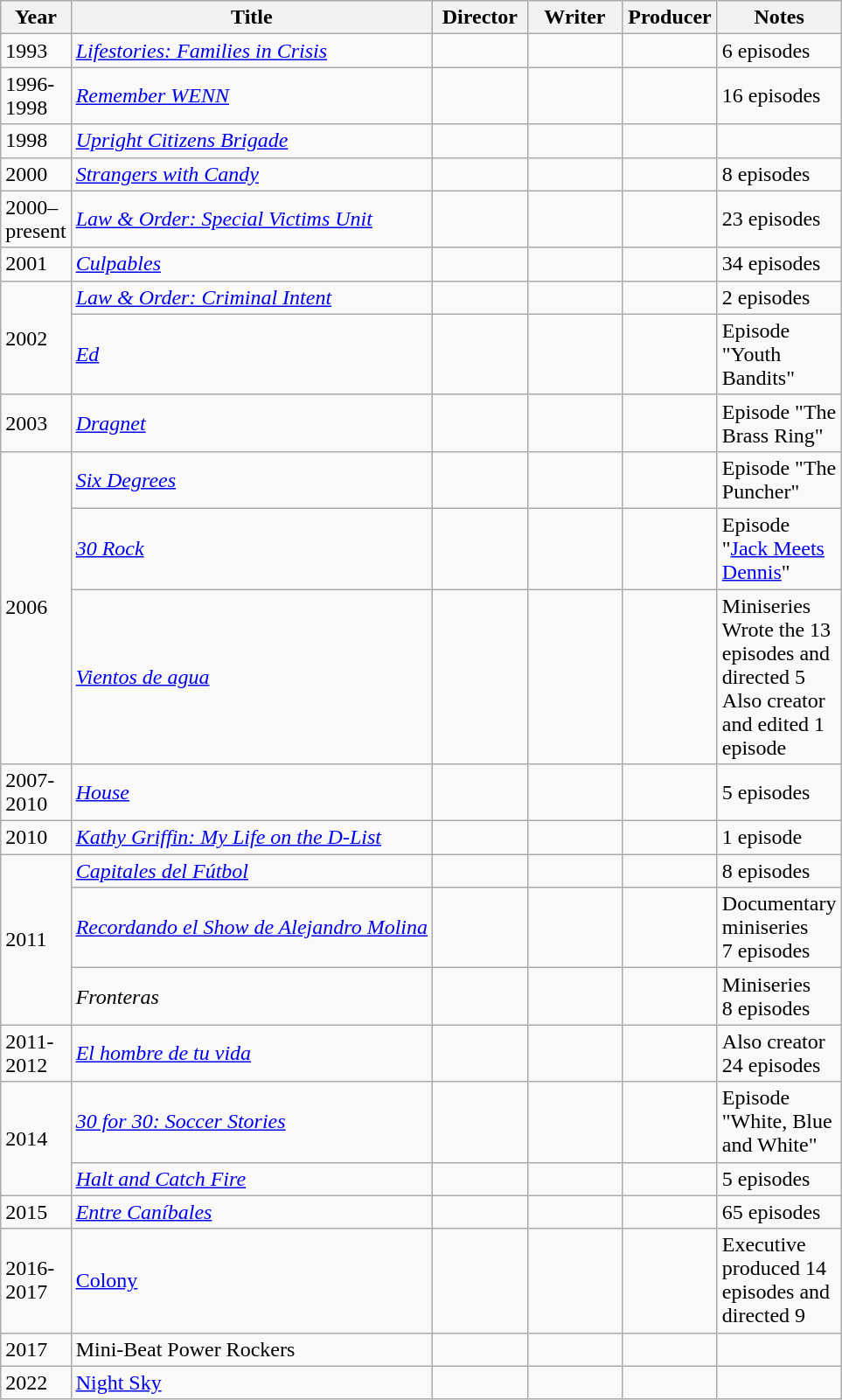<table class="wikitable sortable">
<tr>
<th style="width:26px;">Year</th>
<th>Title</th>
<th width="65">Director</th>
<th width="65">Writer</th>
<th width="65">Producer</th>
<th width="65">Notes</th>
</tr>
<tr>
<td>1993</td>
<td><em><a href='#'>Lifestories: Families in Crisis</a></em></td>
<td></td>
<td></td>
<td></td>
<td>6 episodes</td>
</tr>
<tr>
<td>1996-1998</td>
<td><em><a href='#'>Remember WENN</a></em></td>
<td></td>
<td></td>
<td></td>
<td>16 episodes</td>
</tr>
<tr>
<td>1998</td>
<td><em><a href='#'>Upright Citizens Brigade</a></em></td>
<td></td>
<td></td>
<td></td>
<td></td>
</tr>
<tr>
<td>2000</td>
<td><em><a href='#'>Strangers with Candy</a></em></td>
<td></td>
<td></td>
<td></td>
<td>8 episodes</td>
</tr>
<tr>
<td>2000–present</td>
<td><em><a href='#'>Law & Order: Special Victims Unit</a></em></td>
<td></td>
<td></td>
<td></td>
<td>23 episodes</td>
</tr>
<tr>
<td>2001</td>
<td><em><a href='#'>Culpables</a></em></td>
<td></td>
<td></td>
<td></td>
<td>34 episodes</td>
</tr>
<tr>
<td rowspan=2>2002</td>
<td><em><a href='#'>Law & Order: Criminal Intent</a></em></td>
<td></td>
<td></td>
<td></td>
<td>2 episodes</td>
</tr>
<tr>
<td><em><a href='#'>Ed</a></em></td>
<td></td>
<td></td>
<td></td>
<td>Episode "Youth Bandits"</td>
</tr>
<tr>
<td>2003</td>
<td><em><a href='#'>Dragnet</a></em></td>
<td></td>
<td></td>
<td></td>
<td>Episode "The Brass Ring"</td>
</tr>
<tr>
<td rowspan=3>2006</td>
<td><em><a href='#'>Six Degrees</a></em></td>
<td></td>
<td></td>
<td></td>
<td>Episode "The Puncher"</td>
</tr>
<tr>
<td><em><a href='#'>30 Rock</a></em></td>
<td></td>
<td></td>
<td></td>
<td>Episode "<a href='#'>Jack Meets Dennis</a>"</td>
</tr>
<tr>
<td><em><a href='#'>Vientos de agua</a></em></td>
<td></td>
<td></td>
<td></td>
<td>Miniseries<br>Wrote the 13 episodes and directed 5<br>Also creator and edited 1 episode</td>
</tr>
<tr>
<td>2007-2010</td>
<td><em><a href='#'>House</a></em></td>
<td></td>
<td></td>
<td></td>
<td>5 episodes</td>
</tr>
<tr>
<td>2010</td>
<td><em><a href='#'>Kathy Griffin: My Life on the D-List</a></em></td>
<td></td>
<td></td>
<td></td>
<td>1 episode</td>
</tr>
<tr>
<td rowspan=3>2011</td>
<td><em><a href='#'>Capitales del Fútbol</a></em></td>
<td></td>
<td></td>
<td></td>
<td>8 episodes</td>
</tr>
<tr>
<td><em><a href='#'>Recordando el Show de Alejandro Molina</a></em></td>
<td></td>
<td></td>
<td></td>
<td>Documentary miniseries<br>7 episodes</td>
</tr>
<tr>
<td><em>Fronteras</em></td>
<td></td>
<td></td>
<td></td>
<td>Miniseries<br>8 episodes</td>
</tr>
<tr>
<td>2011-2012</td>
<td><em><a href='#'>El hombre de tu vida</a></em></td>
<td></td>
<td></td>
<td></td>
<td>Also creator<br>24 episodes</td>
</tr>
<tr>
<td rowspan=2>2014</td>
<td><em><a href='#'>30 for 30: Soccer Stories</a></em></td>
<td></td>
<td></td>
<td></td>
<td>Episode "White, Blue and White"</td>
</tr>
<tr>
<td><em><a href='#'>Halt and Catch Fire</a></em></td>
<td></td>
<td></td>
<td></td>
<td>5 episodes</td>
</tr>
<tr>
<td>2015</td>
<td><em><a href='#'>Entre Caníbales</a></em></td>
<td></td>
<td></td>
<td></td>
<td>65 episodes</td>
</tr>
<tr>
<td>2016-2017</td>
<td><a href='#'>Colony</a></td>
<td></td>
<td></td>
<td></td>
<td>Executive produced 14 episodes and directed 9</td>
</tr>
<tr>
<td>2017</td>
<td>Mini-Beat Power Rockers</td>
<td></td>
<td></td>
<td></td>
</tr>
<tr>
<td>2022</td>
<td><a href='#'>Night Sky</a></td>
<td></td>
<td></td>
<td></td>
<td></td>
</tr>
</table>
